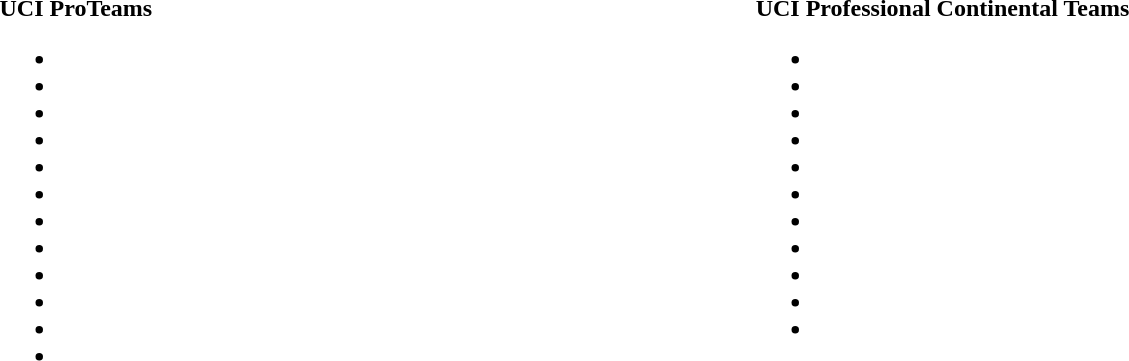<table>
<tr>
<td style="vertical-align:top; width:25%;"><strong>UCI ProTeams</strong><br><ul><li></li><li></li><li></li><li></li><li></li><li></li><li></li><li></li><li></li><li></li><li></li><li></li></ul></td>
<td style="vertical-align:top; width:25%;"><strong>UCI Professional Continental Teams</strong><br><ul><li></li><li></li><li></li><li></li><li></li><li></li><li></li><li></li><li></li><li></li><li></li></ul></td>
</tr>
</table>
